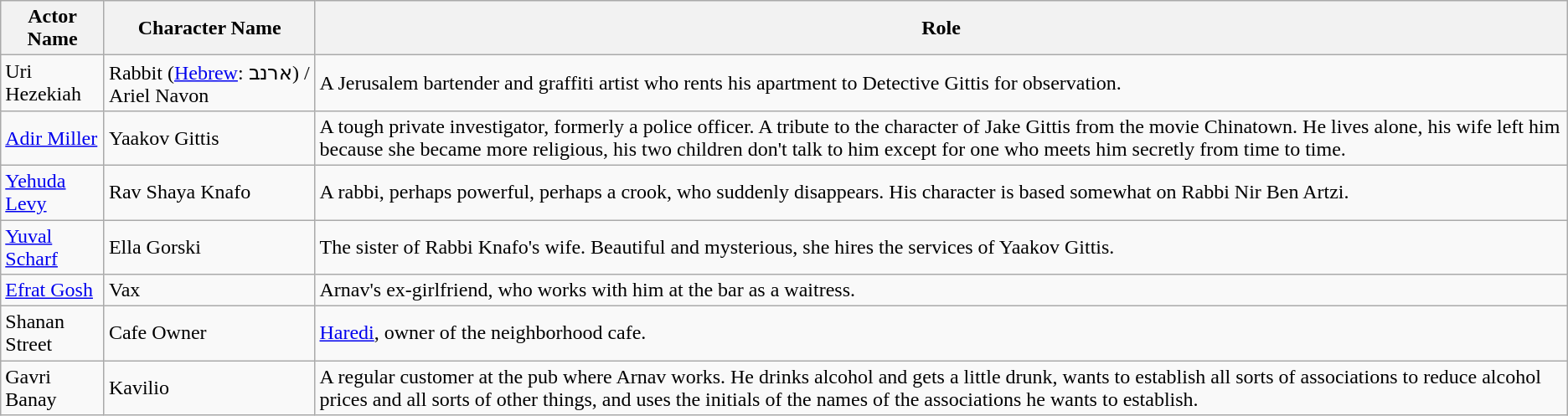<table class="wikitable">
<tr>
<th>Actor Name</th>
<th>Character Name</th>
<th>Role</th>
</tr>
<tr>
<td>Uri Hezekiah</td>
<td>Rabbit (<a href='#'>Hebrew</a>: ארנב) / Ariel Navon</td>
<td>A Jerusalem bartender and graffiti artist who rents his apartment to Detective Gittis for observation.</td>
</tr>
<tr>
<td><a href='#'>Adir Miller</a></td>
<td>Yaakov Gittis</td>
<td>A tough private investigator, formerly a police officer. A tribute to the character of Jake Gittis from the movie Chinatown. He lives alone, his wife left him because she became more religious, his two children don't talk to him except for one who meets him secretly from time to time.</td>
</tr>
<tr>
<td><a href='#'>Yehuda Levy</a></td>
<td>Rav Shaya Knafo</td>
<td>A rabbi, perhaps powerful, perhaps a crook, who suddenly disappears. His character is based somewhat on Rabbi Nir Ben Artzi.</td>
</tr>
<tr>
<td><a href='#'>Yuval Scharf</a></td>
<td>Ella Gorski</td>
<td>The sister of Rabbi Knafo's wife. Beautiful and mysterious, she hires the services of Yaakov Gittis.</td>
</tr>
<tr>
<td><a href='#'>Efrat Gosh</a></td>
<td>Vax</td>
<td>Arnav's ex-girlfriend, who works with him at the bar as a waitress.</td>
</tr>
<tr>
<td>Shanan Street</td>
<td>Cafe Owner</td>
<td><a href='#'>Haredi</a>, owner of the neighborhood cafe.</td>
</tr>
<tr>
<td>Gavri Banay</td>
<td>Kavilio</td>
<td>A regular customer at the pub where Arnav works. He drinks alcohol and gets a little drunk, wants to establish all sorts of associations to reduce alcohol prices and all sorts of other things, and uses the initials of the names of the associations he wants to establish.</td>
</tr>
</table>
